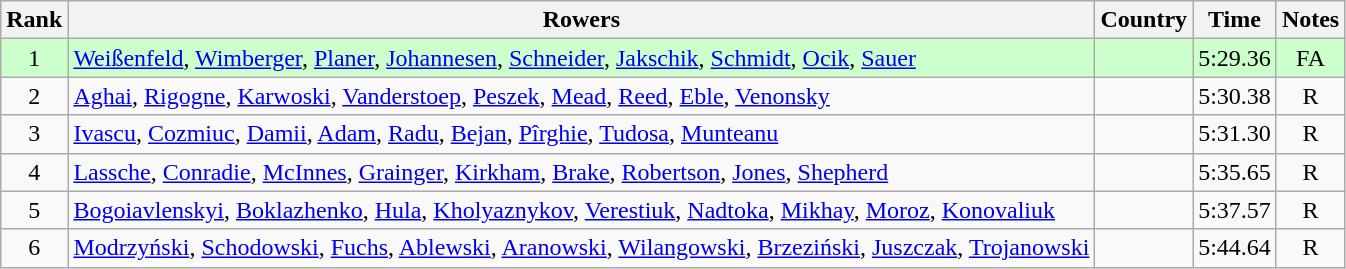<table class="wikitable" style="text-align:center">
<tr>
<th>Rank</th>
<th>Rowers</th>
<th>Country</th>
<th>Time</th>
<th>Notes</th>
</tr>
<tr bgcolor=ccffcc>
<td>1</td>
<td align="left"><a href='#'>Weißenfeld</a>, <a href='#'>Wimberger</a>, <a href='#'>Planer</a>, <a href='#'>Johannesen</a>, <a href='#'>Schneider</a>, <a href='#'>Jakschik</a>, <a href='#'>Schmidt</a>, <a href='#'>Ocik</a>, <a href='#'>Sauer</a></td>
<td align="left"></td>
<td>5:29.36</td>
<td>FA</td>
</tr>
<tr>
<td>2</td>
<td align="left"><a href='#'>Aghai</a>, <a href='#'>Rigogne</a>, <a href='#'>Karwoski</a>, <a href='#'>Vanderstoep</a>, <a href='#'>Peszek</a>, <a href='#'>Mead</a>, <a href='#'>Reed</a>, <a href='#'>Eble</a>, <a href='#'>Venonsky</a></td>
<td align="left"></td>
<td>5:30.38</td>
<td>R</td>
</tr>
<tr>
<td>3</td>
<td align="left"><a href='#'>Ivascu</a>, <a href='#'>Cozmiuc</a>, <a href='#'>Damii</a>, <a href='#'>Adam</a>, <a href='#'>Radu</a>, <a href='#'>Bejan</a>, <a href='#'>Pîrghie</a>, <a href='#'>Tudosa</a>, <a href='#'>Munteanu</a></td>
<td align="left"></td>
<td>5:31.30</td>
<td>R</td>
</tr>
<tr>
<td>4</td>
<td align="left"><a href='#'>Lassche</a>, <a href='#'>Conradie</a>, <a href='#'>McInnes</a>, <a href='#'>Grainger</a>, <a href='#'>Kirkham</a>, <a href='#'>Brake</a>, <a href='#'>Robertson</a>, <a href='#'>Jones</a>, <a href='#'>Shepherd</a></td>
<td align="left"></td>
<td>5:35.65</td>
<td>R</td>
</tr>
<tr>
<td>5</td>
<td align="left"><a href='#'>Bogoiavlenskyi</a>, <a href='#'>Boklazhenko</a>, <a href='#'>Hula</a>, <a href='#'>Kholyaznykov</a>, <a href='#'>Verestiuk</a>, <a href='#'>Nadtoka</a>, <a href='#'>Mikhay</a>, <a href='#'>Moroz</a>, <a href='#'>Konovaliuk</a></td>
<td align="left"></td>
<td>5:37.57</td>
<td>R</td>
</tr>
<tr>
<td>6</td>
<td align="left"><a href='#'>Modrzyński</a>, <a href='#'>Schodowski</a>, <a href='#'>Fuchs</a>, <a href='#'>Ablewski</a>, <a href='#'>Aranowski</a>, <a href='#'>Wilangowski</a>, <a href='#'>Brzeziński</a>, <a href='#'>Juszczak</a>, <a href='#'>Trojanowski</a></td>
<td align="left"></td>
<td>5:44.64</td>
<td>R</td>
</tr>
</table>
